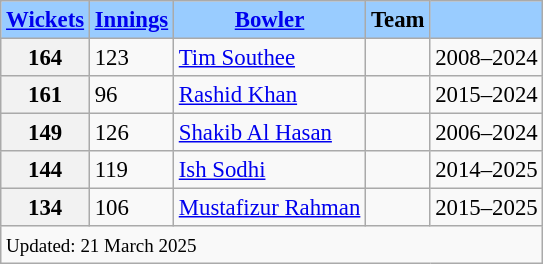<table class="wikitable sortable defaultleft col2center col5center" style="font-size: 95%">
<tr>
<th scope="col" style="background-color:#9cf;"><a href='#'>Wickets</a></th>
<th scope="col" style="background-color:#9cf;"><a href='#'>Innings</a></th>
<th scope="col" style="background-color:#9cf;"><a href='#'>Bowler</a></th>
<th scope="col" style="background-color:#9cf;">Team</th>
<th scope="col" style="background-color:#9cf;"></th>
</tr>
<tr>
<th scope="row">164</th>
<td>123</td>
<td><a href='#'>Tim Southee</a></td>
<td></td>
<td>2008–2024</td>
</tr>
<tr>
<th scope="row">161</th>
<td>96</td>
<td><a href='#'>Rashid Khan</a></td>
<td></td>
<td>2015–2024</td>
</tr>
<tr>
<th scope="row">149</th>
<td>126</td>
<td><a href='#'>Shakib Al Hasan</a></td>
<td></td>
<td>2006–2024</td>
</tr>
<tr>
<th scope="row">144</th>
<td>119</td>
<td><a href='#'>Ish Sodhi</a></td>
<td></td>
<td>2014–2025</td>
</tr>
<tr>
<th scope="row">134</th>
<td>106</td>
<td><a href='#'>Mustafizur Rahman</a></td>
<td></td>
<td>2015–2025</td>
</tr>
<tr class="sortbottom">
<td scope="row" colspan=5 style="text-align:left;"><small>Updated: 21 March 2025</small></td>
</tr>
</table>
